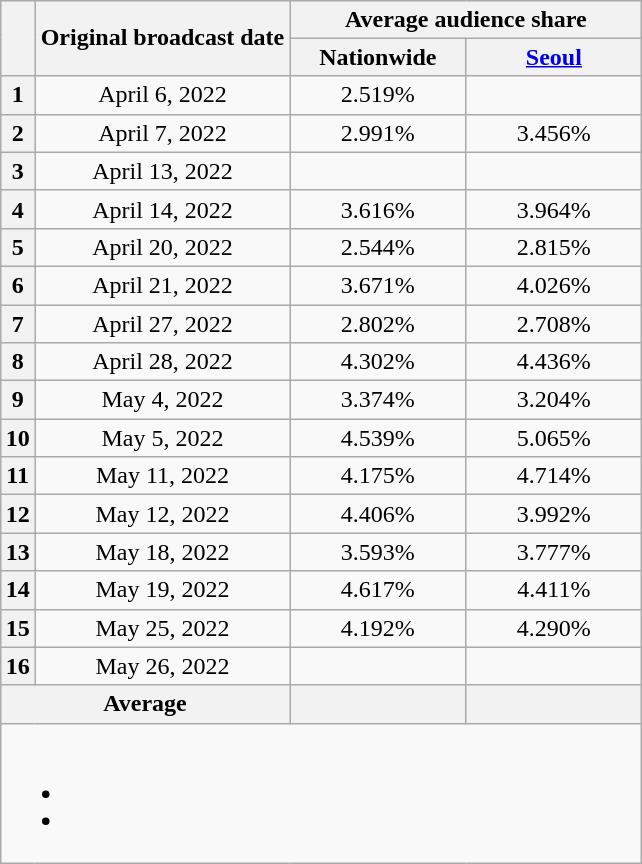<table class="wikitable" style="text-align:center; max-width:550px; margin-left: auto; margin-right: auto; border: none;">
<tr>
</tr>
<tr>
<th rowspan="2"></th>
<th rowspan="2">Original broadcast date</th>
<th colspan="2">Average audience share</th>
</tr>
<tr>
<th width="110">Nationwide</th>
<th width="110"><a href='#'>Seoul</a></th>
</tr>
<tr>
<th>1</th>
<td>April 6, 2022</td>
<td>2.519% </td>
<td> </td>
</tr>
<tr>
<th>2</th>
<td>April 7, 2022</td>
<td>2.991% </td>
<td>3.456% </td>
</tr>
<tr>
<th>3</th>
<td>April 13, 2022</td>
<td> </td>
<td></td>
</tr>
<tr>
<th>4</th>
<td>April 14, 2022</td>
<td>3.616%  </td>
<td>3.964%  </td>
</tr>
<tr>
<th>5</th>
<td>April 20, 2022</td>
<td>2.544% </td>
<td>2.815% </td>
</tr>
<tr>
<th>6</th>
<td>April 21, 2022</td>
<td>3.671%  </td>
<td>4.026%  </td>
</tr>
<tr>
<th>7</th>
<td>April 27, 2022</td>
<td>2.802% </td>
<td>2.708% </td>
</tr>
<tr>
<th>8</th>
<td>April 28, 2022</td>
<td>4.302%  </td>
<td>4.436%  </td>
</tr>
<tr>
<th>9</th>
<td>May 4, 2022</td>
<td>3.374%  </td>
<td>3.204%  </td>
</tr>
<tr>
<th>10</th>
<td>May 5, 2022</td>
<td>4.539%  </td>
<td>5.065%  </td>
</tr>
<tr>
<th>11</th>
<td>May 11, 2022</td>
<td>4.175% </td>
<td>4.714% </td>
</tr>
<tr>
<th>12</th>
<td>May 12, 2022</td>
<td>4.406% </td>
<td>3.992% </td>
</tr>
<tr>
<th>13</th>
<td>May 18, 2022</td>
<td>3.593%  </td>
<td>3.777%  </td>
</tr>
<tr>
<th>14</th>
<td>May 19, 2022</td>
<td>4.617% </td>
<td>4.411% </td>
</tr>
<tr>
<th>15</th>
<td>May 25, 2022</td>
<td>4.192% </td>
<td>4.290% </td>
</tr>
<tr>
<th>16</th>
<td>May 26, 2022</td>
<td>  </td>
<td>  </td>
</tr>
<tr>
<th colspan="2">Average</th>
<th></th>
<th></th>
</tr>
<tr>
<td colspan="4"><br><ul><li></li><li></li></ul></td>
</tr>
</table>
